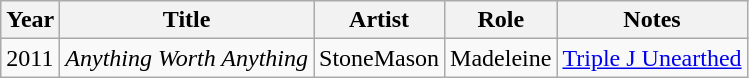<table class="wikitable sortable">
<tr>
<th>Year</th>
<th>Title</th>
<th>Artist</th>
<th>Role</th>
<th>Notes</th>
</tr>
<tr>
<td>2011</td>
<td><em>Anything Worth Anything</em></td>
<td>StoneMason</td>
<td>Madeleine</td>
<td><a href='#'>Triple J Unearthed</a></td>
</tr>
</table>
